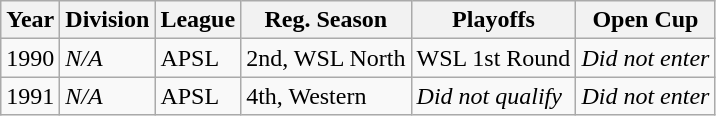<table class="wikitable">
<tr>
<th>Year</th>
<th>Division</th>
<th>League</th>
<th>Reg. Season</th>
<th>Playoffs</th>
<th>Open Cup</th>
</tr>
<tr>
<td>1990</td>
<td><em>N/A</em></td>
<td>APSL</td>
<td>2nd, WSL North</td>
<td>WSL 1st Round</td>
<td><em>Did not enter</em></td>
</tr>
<tr>
<td>1991</td>
<td><em>N/A</em></td>
<td>APSL</td>
<td>4th, Western</td>
<td><em>Did not qualify</em></td>
<td><em>Did not enter</em></td>
</tr>
</table>
